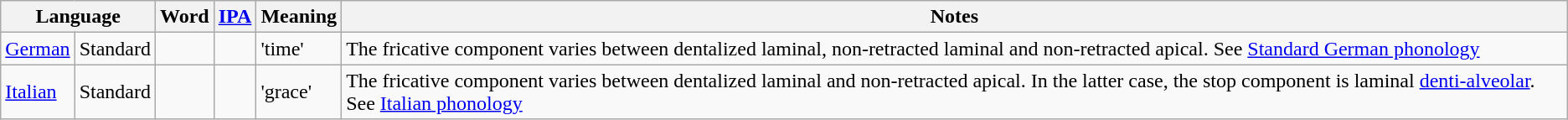<table class="wikitable">
<tr>
<th colspan=2>Language</th>
<th>Word</th>
<th><a href='#'>IPA</a></th>
<th>Meaning</th>
<th>Notes</th>
</tr>
<tr>
<td><a href='#'>German</a></td>
<td>Standard</td>
<td></td>
<td></td>
<td>'time'</td>
<td>The fricative component varies between dentalized laminal, non-retracted laminal and non-retracted apical. See <a href='#'>Standard German phonology</a></td>
</tr>
<tr>
<td><a href='#'>Italian</a></td>
<td>Standard</td>
<td></td>
<td></td>
<td>'grace'</td>
<td>The fricative component varies between dentalized laminal and non-retracted apical. In the latter case, the stop component is laminal <a href='#'>denti-alveolar</a>. See <a href='#'>Italian phonology</a></td>
</tr>
</table>
